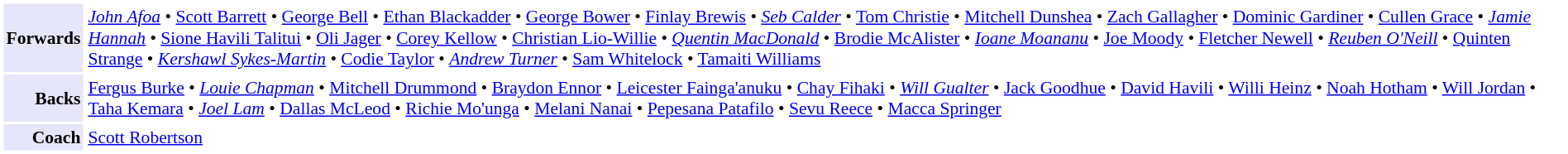<table cellpadding="2" style="border: 1px solid white; font-size:90%;">
<tr>
<td style="text-align:right;" bgcolor="lavender"><strong>Forwards</strong></td>
<td style="text-align:left;"><em><a href='#'>John Afoa</a></em> • <a href='#'>Scott Barrett</a> • <a href='#'>George Bell</a> • <a href='#'>Ethan Blackadder</a> • <a href='#'>George Bower</a> • <a href='#'>Finlay Brewis</a> • <em><a href='#'>Seb Calder</a></em> • <a href='#'>Tom Christie</a> • <a href='#'>Mitchell Dunshea</a> • <a href='#'>Zach Gallagher</a> • <a href='#'>Dominic Gardiner</a> • <a href='#'>Cullen Grace</a> • <em><a href='#'>Jamie Hannah</a></em> • <a href='#'>Sione Havili Talitui</a> • <a href='#'>Oli Jager</a> • <a href='#'>Corey Kellow</a> • <a href='#'>Christian Lio-Willie</a> • <em><a href='#'>Quentin MacDonald</a></em> • <a href='#'>Brodie McAlister</a> • <em><a href='#'>Ioane Moananu</a></em> • <a href='#'>Joe Moody</a> • <a href='#'>Fletcher Newell</a> • <em><a href='#'>Reuben O'Neill</a></em> • <a href='#'>Quinten Strange</a> • <em><a href='#'>Kershawl Sykes-Martin</a></em> • <a href='#'>Codie Taylor</a> • <em><a href='#'>Andrew Turner</a></em> • <a href='#'>Sam Whitelock</a> • <a href='#'>Tamaiti Williams</a></td>
</tr>
<tr>
<td style="text-align:right;" bgcolor="lavender"><strong>Backs</strong></td>
<td style="text-align:left;"><a href='#'>Fergus Burke</a> • <em><a href='#'>Louie Chapman</a></em> • <a href='#'>Mitchell Drummond</a> • <a href='#'>Braydon Ennor</a> • <a href='#'>Leicester Fainga'anuku</a> • <a href='#'>Chay Fihaki</a> • <em><a href='#'>Will Gualter</a></em> • <a href='#'>Jack Goodhue</a> • <a href='#'>David Havili</a> • <a href='#'>Willi Heinz</a> • <a href='#'>Noah Hotham</a> • <a href='#'>Will Jordan</a> • <a href='#'>Taha Kemara</a> • <em><a href='#'>Joel Lam</a></em> • <a href='#'>Dallas McLeod</a> • <a href='#'>Richie Mo'unga</a> • <a href='#'>Melani Nanai</a> • <a href='#'>Pepesana Patafilo</a> • <a href='#'>Sevu Reece</a> • <a href='#'>Macca Springer</a></td>
</tr>
<tr>
<td style="text-align:right;" bgcolor="lavender"><strong>Coach</strong></td>
<td style="text-align:left;"><a href='#'>Scott Robertson</a></td>
</tr>
</table>
